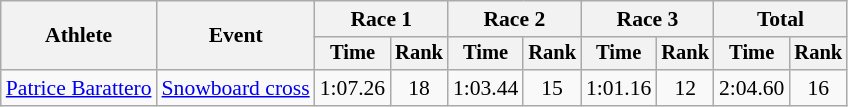<table class="wikitable" style="font-size:90%">
<tr>
<th rowspan="2">Athlete</th>
<th rowspan="2">Event</th>
<th colspan=2>Race 1</th>
<th colspan=2>Race 2</th>
<th colspan=2>Race 3</th>
<th colspan=2>Total</th>
</tr>
<tr style="font-size:95%">
<th>Time</th>
<th>Rank</th>
<th>Time</th>
<th>Rank</th>
<th>Time</th>
<th>Rank</th>
<th>Time</th>
<th>Rank</th>
</tr>
<tr align=center>
<td align=left><a href='#'>Patrice Barattero</a></td>
<td align=left><a href='#'>Snowboard cross</a></td>
<td>1:07.26</td>
<td>18</td>
<td>1:03.44</td>
<td>15</td>
<td>1:01.16</td>
<td>12</td>
<td>2:04.60</td>
<td>16</td>
</tr>
</table>
